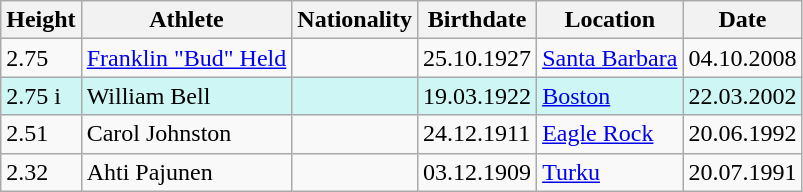<table class="wikitable">
<tr>
<th>Height</th>
<th>Athlete</th>
<th>Nationality</th>
<th>Birthdate</th>
<th>Location</th>
<th>Date</th>
</tr>
<tr>
<td>2.75</td>
<td><a href='#'>Franklin "Bud" Held</a></td>
<td></td>
<td>25.10.1927</td>
<td><a href='#'>Santa Barbara</a></td>
<td>04.10.2008</td>
</tr>
<tr bgcolor=#CEF6F5>
<td>2.75 i</td>
<td>William Bell</td>
<td></td>
<td>19.03.1922</td>
<td><a href='#'>Boston</a></td>
<td>22.03.2002</td>
</tr>
<tr>
<td>2.51</td>
<td>Carol Johnston</td>
<td></td>
<td>24.12.1911</td>
<td><a href='#'>Eagle Rock</a></td>
<td>20.06.1992</td>
</tr>
<tr>
<td>2.32</td>
<td>Ahti Pajunen  </td>
<td></td>
<td>03.12.1909</td>
<td><a href='#'>Turku</a></td>
<td>20.07.1991</td>
</tr>
</table>
